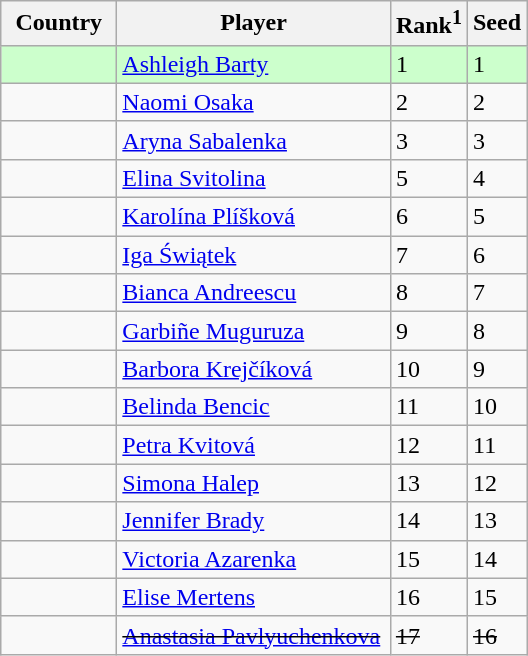<table class="sortable wikitable">
<tr>
<th width="70">Country</th>
<th width="175">Player</th>
<th>Rank<sup>1</sup></th>
<th>Seed</th>
</tr>
<tr style="background:#cfc;">
<td></td>
<td><a href='#'>Ashleigh Barty</a></td>
<td>1</td>
<td>1</td>
</tr>
<tr>
<td></td>
<td><a href='#'>Naomi Osaka</a></td>
<td>2</td>
<td>2</td>
</tr>
<tr>
<td></td>
<td><a href='#'>Aryna Sabalenka</a></td>
<td>3</td>
<td>3</td>
</tr>
<tr>
<td></td>
<td><a href='#'>Elina Svitolina</a></td>
<td>5</td>
<td>4</td>
</tr>
<tr>
<td></td>
<td><a href='#'>Karolína Plíšková</a></td>
<td>6</td>
<td>5</td>
</tr>
<tr>
<td></td>
<td><a href='#'>Iga Świątek</a></td>
<td>7</td>
<td>6</td>
</tr>
<tr>
<td></td>
<td><a href='#'>Bianca Andreescu</a></td>
<td>8</td>
<td>7</td>
</tr>
<tr>
<td></td>
<td><a href='#'>Garbiñe Muguruza</a></td>
<td>9</td>
<td>8</td>
</tr>
<tr>
<td></td>
<td><a href='#'>Barbora Krejčíková</a></td>
<td>10</td>
<td>9</td>
</tr>
<tr>
<td></td>
<td><a href='#'>Belinda Bencic</a></td>
<td>11</td>
<td>10</td>
</tr>
<tr>
<td></td>
<td><a href='#'>Petra Kvitová</a></td>
<td>12</td>
<td>11</td>
</tr>
<tr>
<td></td>
<td><a href='#'>Simona Halep</a></td>
<td>13</td>
<td>12</td>
</tr>
<tr>
<td></td>
<td><a href='#'>Jennifer Brady</a></td>
<td>14</td>
<td>13</td>
</tr>
<tr>
<td></td>
<td><a href='#'>Victoria Azarenka</a></td>
<td>15</td>
<td>14</td>
</tr>
<tr>
<td></td>
<td><a href='#'>Elise Mertens</a></td>
<td>16</td>
<td>15</td>
</tr>
<tr>
<td><s></s></td>
<td><s><a href='#'>Anastasia Pavlyuchenkova</a></s></td>
<td><s>17</s></td>
<td><s>16</s></td>
</tr>
</table>
